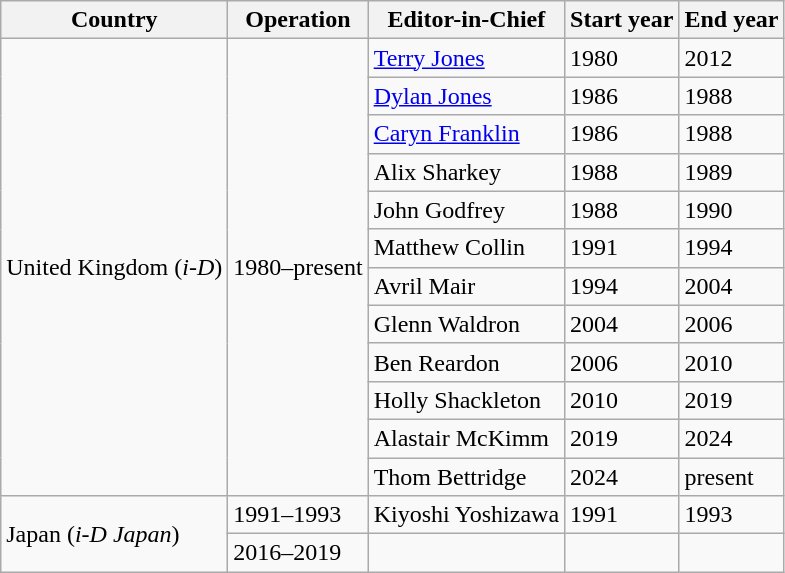<table class="wikitable">
<tr>
<th>Country</th>
<th>Operation</th>
<th>Editor-in-Chief</th>
<th>Start year</th>
<th>End year</th>
</tr>
<tr>
<td rowspan="12">United Kingdom (<em>i-D</em>)</td>
<td rowspan="12">1980–present</td>
<td><a href='#'>Terry Jones</a></td>
<td>1980</td>
<td>2012</td>
</tr>
<tr>
<td><a href='#'>Dylan Jones</a></td>
<td>1986</td>
<td>1988</td>
</tr>
<tr>
<td><a href='#'>Caryn Franklin</a></td>
<td>1986</td>
<td>1988</td>
</tr>
<tr>
<td>Alix Sharkey</td>
<td>1988</td>
<td>1989</td>
</tr>
<tr>
<td>John Godfrey</td>
<td>1988</td>
<td>1990</td>
</tr>
<tr>
<td>Matthew Collin</td>
<td>1991</td>
<td>1994</td>
</tr>
<tr>
<td>Avril Mair</td>
<td>1994</td>
<td>2004</td>
</tr>
<tr>
<td>Glenn Waldron</td>
<td>2004</td>
<td>2006</td>
</tr>
<tr>
<td>Ben Reardon</td>
<td>2006</td>
<td>2010</td>
</tr>
<tr>
<td>Holly Shackleton</td>
<td>2010</td>
<td>2019</td>
</tr>
<tr>
<td>Alastair McKimm</td>
<td>2019</td>
<td>2024</td>
</tr>
<tr>
<td>Thom Bettridge</td>
<td>2024</td>
<td>present</td>
</tr>
<tr>
<td rowspan="2">Japan (<em>i-D Japan</em>)</td>
<td>1991–1993</td>
<td>Kiyoshi Yoshizawa</td>
<td>1991</td>
<td>1993</td>
</tr>
<tr>
<td>2016–2019</td>
<td></td>
<td></td>
<td></td>
</tr>
</table>
